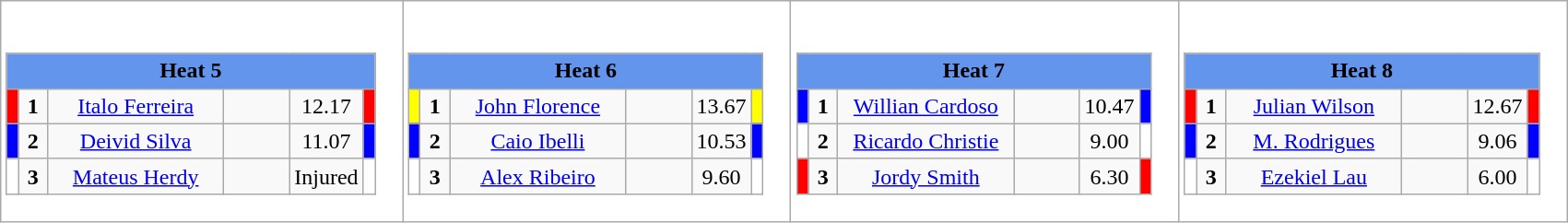<table class="wikitable" style="background:#fff;">
<tr>
<td><div><br><table class="wikitable">
<tr>
<td colspan="6"  style="text-align:center; background:#6495ed;"><strong>Heat 5</strong></td>
</tr>
<tr>
<td style="width:01px; background: #f00;"></td>
<td style="width:14px; text-align:center;"><strong>1</strong></td>
<td style="width:120px; text-align:center;"><a href='#'>Italo Ferreira</a></td>
<td style="width:40px; text-align:center;"></td>
<td style="width:20px; text-align:center;">12.17</td>
<td style="width:01px; background: #f00;"></td>
</tr>
<tr>
<td style="width:01px; background: #00f;"></td>
<td style="width:14px; text-align:center;"><strong>2</strong></td>
<td style="width:120px; text-align:center;"><a href='#'>Deivid Silva</a></td>
<td style="width:40px; text-align:center;"></td>
<td style="width:20px; text-align:center;">11.07</td>
<td style="width:01px; background: #00f;"></td>
</tr>
<tr>
<td style="width:01px; background: #fff;"></td>
<td style="width:14px; text-align:center;"><strong>3</strong></td>
<td style="width:120px; text-align:center;"><a href='#'>Mateus Herdy</a></td>
<td style="width:40px; text-align:center;"></td>
<td style="width:20px; text-align:center;">Injured</td>
<td style="width:01px; background: #fff;"></td>
</tr>
</table>
</div></td>
<td><div><br><table class="wikitable">
<tr>
<td colspan="6"  style="text-align:center; background:#6495ed;"><strong>Heat 6</strong></td>
</tr>
<tr>
<td style="width:01px; background: #ff0;"></td>
<td style="width:14px; text-align:center;"><strong>1</strong></td>
<td style="width:120px; text-align:center;"><a href='#'>John Florence</a></td>
<td style="width:40px; text-align:center;"></td>
<td style="width:20px; text-align:center;">13.67</td>
<td style="width:01px; background: #ff0;"></td>
</tr>
<tr>
<td style="width:01px; background: #00f;"></td>
<td style="width:14px; text-align:center;"><strong>2</strong></td>
<td style="width:120px; text-align:center;"><a href='#'>Caio Ibelli</a></td>
<td style="width:40px; text-align:center;"></td>
<td style="width:20px; text-align:center;">10.53</td>
<td style="width:01px; background: #00f;"></td>
</tr>
<tr>
<td style="width:01px; background: #fff;"></td>
<td style="width:14px; text-align:center;"><strong>3</strong></td>
<td style="width:120px; text-align:center;"><a href='#'>Alex Ribeiro</a></td>
<td style="width:40px; text-align:center;"></td>
<td style="width:20px; text-align:center;">9.60</td>
<td style="width:01px; background: #fff;"></td>
</tr>
</table>
</div></td>
<td><div><br><table class="wikitable">
<tr>
<td colspan="6"  style="text-align:center; background:#6495ed;"><strong>Heat 7</strong></td>
</tr>
<tr>
<td style="width:01px; background: #00f;"></td>
<td style="width:14px; text-align:center;"><strong>1</strong></td>
<td style="width:120px; text-align:center;"><a href='#'>Willian Cardoso</a></td>
<td style="width:40px; text-align:center;"></td>
<td style="width:20px; text-align:center;">10.47</td>
<td style="width:01px; background: #00f;"></td>
</tr>
<tr>
<td style="width:01px; background: #fff;"></td>
<td style="width:14px; text-align:center;"><strong>2</strong></td>
<td style="width:120px; text-align:center;"><a href='#'>Ricardo Christie</a></td>
<td style="width:40px; text-align:center;"></td>
<td style="width:20px; text-align:center;">9.00</td>
<td style="width:01px; background: #fff;"></td>
</tr>
<tr>
<td style="width:01px; background: #f00;"></td>
<td style="width:14px; text-align:center;"><strong>3</strong></td>
<td style="width:120px; text-align:center;"><a href='#'>Jordy Smith</a></td>
<td style="width:40px; text-align:center;"></td>
<td style="width:20px; text-align:center;">6.30</td>
<td style="width:01px; background: #f00;"></td>
</tr>
</table>
</div></td>
<td><div><br><table class="wikitable">
<tr>
<td colspan="6"  style="text-align:center; background:#6495ed;"><strong>Heat 8</strong></td>
</tr>
<tr>
<td style="width:01px; background: #f00;"></td>
<td style="width:14px; text-align:center;"><strong>1</strong></td>
<td style="width:120px; text-align:center;"><a href='#'>Julian Wilson</a></td>
<td style="width:40px; text-align:center;"></td>
<td style="width:20px; text-align:center;">12.67</td>
<td style="width:01px; background: #f00;"></td>
</tr>
<tr>
<td style="width:01px; background: #00f;"></td>
<td style="width:14px; text-align:center;"><strong>2</strong></td>
<td style="width:120px; text-align:center;"><a href='#'>M. Rodrigues</a></td>
<td style="width:40px; text-align:center;"></td>
<td style="width:20px; text-align:center;">9.06</td>
<td style="width:01px; background: #00f;"></td>
</tr>
<tr>
<td style="width:01px; background: #fff;"></td>
<td style="width:14px; text-align:center;"><strong>3</strong></td>
<td style="width:120px; text-align:center;"><a href='#'>Ezekiel Lau</a></td>
<td style="width:40px; text-align:center;"></td>
<td style="width:20px; text-align:center;">6.00</td>
<td style="width:01px; background: #fff;"></td>
</tr>
</table>
</div></td>
</tr>
</table>
